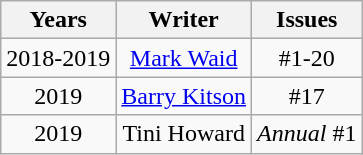<table class="wikitable">
<tr>
<th>Years</th>
<th>Writer</th>
<th>Issues</th>
</tr>
<tr>
<td align="center">2018-2019</td>
<td align="center"><a href='#'>Mark Waid</a></td>
<td align="center">#1-20</td>
</tr>
<tr>
<td align="center">2019</td>
<td align="center"><a href='#'>Barry Kitson</a></td>
<td align="center">#17</td>
</tr>
<tr>
<td align="center">2019</td>
<td align="center">Tini Howard</td>
<td align="center"><em>Annual</em> #1</td>
</tr>
</table>
